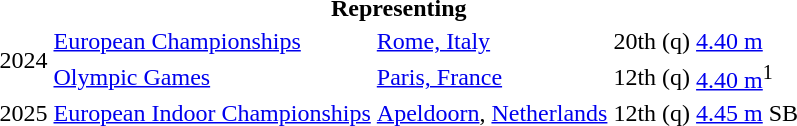<table>
<tr>
<th colspan="5">Representing </th>
</tr>
<tr>
<td rowspan=2>2024</td>
<td><a href='#'>European Championships</a></td>
<td><a href='#'>Rome, Italy</a></td>
<td>20th (q)</td>
<td><a href='#'>4.40 m</a></td>
</tr>
<tr>
<td><a href='#'>Olympic Games</a></td>
<td><a href='#'>Paris, France</a></td>
<td>12th (q)</td>
<td><a href='#'>4.40 m</a><sup>1</sup></td>
</tr>
<tr>
<td>2025</td>
<td><a href='#'>European Indoor Championships</a></td>
<td><a href='#'>Apeldoorn</a>, <a href='#'>Netherlands</a></td>
<td>12th (q)</td>
<td><a href='#'>4.45 m</a> SB</td>
</tr>
<tr>
</tr>
</table>
